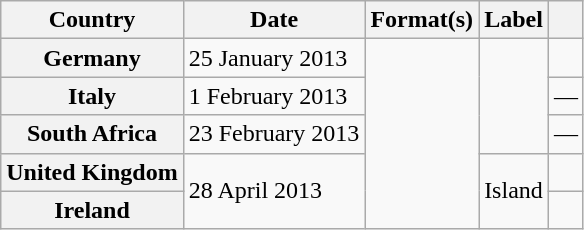<table class="wikitable plainrowheaders">
<tr>
<th scope="col">Country</th>
<th scope="col">Date</th>
<th scope="col">Format(s)</th>
<th scope="col">Label</th>
<th scope="col"></th>
</tr>
<tr>
<th scope="row">Germany</th>
<td>25 January 2013</td>
<td rowspan=5></td>
<td rowspan=3></td>
<td align="center"></td>
</tr>
<tr>
<th scope="row">Italy</th>
<td>1 February 2013</td>
<td align="center">—</td>
</tr>
<tr>
<th scope="row">South Africa</th>
<td>23 February 2013</td>
<td align="center">—</td>
</tr>
<tr>
<th scope="row">United Kingdom</th>
<td rowspan=2>28 April 2013</td>
<td rowspan=2>Island</td>
<td align="center"></td>
</tr>
<tr>
<th scope="row">Ireland</th>
<td align="center"></td>
</tr>
</table>
